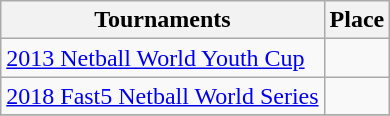<table class="wikitable collapsible">
<tr>
<th>Tournaments</th>
<th>Place</th>
</tr>
<tr>
<td><a href='#'>2013 Netball World Youth Cup</a></td>
<td></td>
</tr>
<tr>
<td><a href='#'>2018 Fast5 Netball World Series</a></td>
<td></td>
</tr>
<tr>
</tr>
</table>
